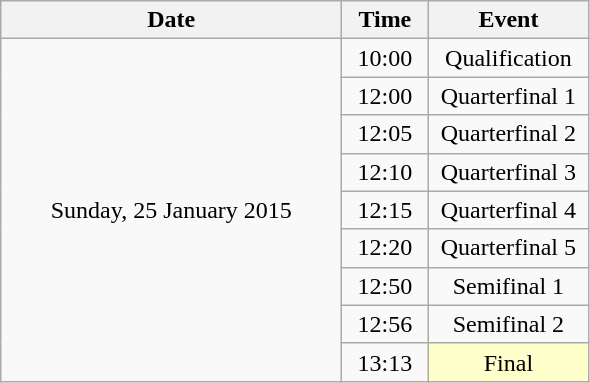<table class = "wikitable" style="text-align:center;">
<tr>
<th width=220>Date</th>
<th width=50>Time</th>
<th width=100>Event</th>
</tr>
<tr>
<td rowspan=9>Sunday, 25 January 2015</td>
<td>10:00</td>
<td>Qualification</td>
</tr>
<tr>
<td>12:00</td>
<td>Quarterfinal 1</td>
</tr>
<tr>
<td>12:05</td>
<td>Quarterfinal 2</td>
</tr>
<tr>
<td>12:10</td>
<td>Quarterfinal 3</td>
</tr>
<tr>
<td>12:15</td>
<td>Quarterfinal 4</td>
</tr>
<tr>
<td>12:20</td>
<td>Quarterfinal 5</td>
</tr>
<tr>
<td>12:50</td>
<td>Semifinal 1</td>
</tr>
<tr>
<td>12:56</td>
<td>Semifinal 2</td>
</tr>
<tr>
<td>13:13</td>
<td bgcolor=ffffcc>Final</td>
</tr>
</table>
